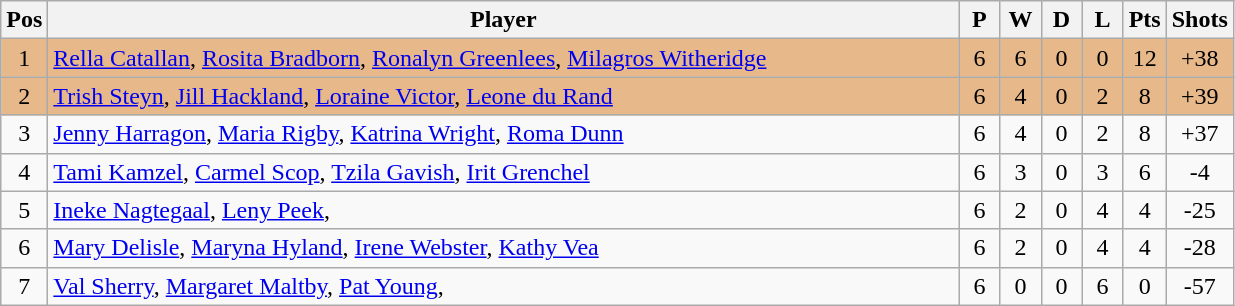<table class="wikitable" style="font-size: 100%">
<tr>
<th width=20>Pos</th>
<th width=600>Player</th>
<th width=20>P</th>
<th width=20>W</th>
<th width=20>D</th>
<th width=20>L</th>
<th width=20>Pts</th>
<th width=30>Shots</th>
</tr>
<tr align=center style="background: #E6B88A;">
<td>1</td>
<td align="left"> <a href='#'>Rella Catallan</a>, <a href='#'>Rosita Bradborn</a>, <a href='#'>Ronalyn Greenlees</a>, <a href='#'>Milagros Witheridge</a></td>
<td>6</td>
<td>6</td>
<td>0</td>
<td>0</td>
<td>12</td>
<td>+38</td>
</tr>
<tr align=center style="background: #E6B88A;">
<td>2</td>
<td align="left"> <a href='#'>Trish Steyn</a>, <a href='#'>Jill Hackland</a>, <a href='#'>Loraine Victor</a>, <a href='#'>Leone du Rand</a></td>
<td>6</td>
<td>4</td>
<td>0</td>
<td>2</td>
<td>8</td>
<td>+39</td>
</tr>
<tr align=center>
<td>3</td>
<td align="left"> <a href='#'>Jenny Harragon</a>, <a href='#'>Maria Rigby</a>, <a href='#'>Katrina Wright</a>, <a href='#'>Roma Dunn</a></td>
<td>6</td>
<td>4</td>
<td>0</td>
<td>2</td>
<td>8</td>
<td>+37</td>
</tr>
<tr align=center>
<td>4</td>
<td align="left"> <a href='#'>Tami Kamzel</a>, <a href='#'>Carmel Scop</a>, <a href='#'>Tzila Gavish</a>, <a href='#'>Irit Grenchel</a></td>
<td>6</td>
<td>3</td>
<td>0</td>
<td>3</td>
<td>6</td>
<td>-4</td>
</tr>
<tr align=center>
<td>5</td>
<td align="left"> <a href='#'>Ineke Nagtegaal</a>, <a href='#'>Leny Peek</a>,</td>
<td>6</td>
<td>2</td>
<td>0</td>
<td>4</td>
<td>4</td>
<td>-25</td>
</tr>
<tr align=center>
<td>6</td>
<td align="left"> <a href='#'>Mary Delisle</a>, <a href='#'>Maryna Hyland</a>, <a href='#'>Irene Webster</a>, <a href='#'>Kathy Vea</a></td>
<td>6</td>
<td>2</td>
<td>0</td>
<td>4</td>
<td>4</td>
<td>-28</td>
</tr>
<tr align=center>
<td>7</td>
<td align="left"> <a href='#'>Val Sherry</a>, <a href='#'>Margaret Maltby</a>, <a href='#'>Pat Young</a>,</td>
<td>6</td>
<td>0</td>
<td>0</td>
<td>6</td>
<td>0</td>
<td>-57</td>
</tr>
</table>
